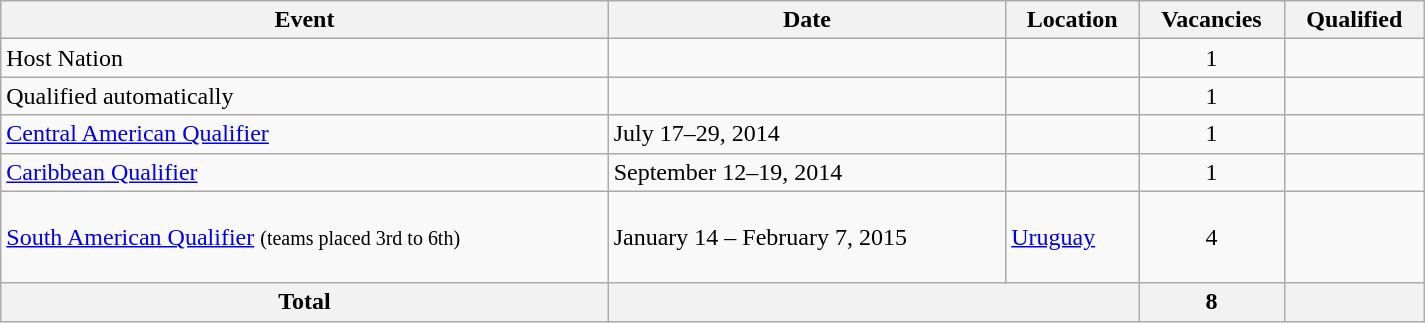<table class="wikitable" width=950>
<tr>
<th>Event</th>
<th>Date</th>
<th>Location</th>
<th>Vacancies</th>
<th>Qualified</th>
</tr>
<tr>
<td>Host Nation</td>
<td></td>
<td></td>
<td align=center>1</td>
<td></td>
</tr>
<tr>
<td>Qualified automatically</td>
<td></td>
<td></td>
<td align=center>1</td>
<td></td>
</tr>
<tr>
<td><a href='#'>Central American Qualifier</a></td>
<td>July 17–29, 2014</td>
<td></td>
<td align=center>1</td>
<td></td>
</tr>
<tr>
<td><a href='#'>Caribbean Qualifier</a></td>
<td>September 12–19, 2014</td>
<td></td>
<td align=center>1</td>
<td></td>
</tr>
<tr>
<td><a href='#'>South American Qualifier</a> <small>(teams placed 3rd to 6th)</small> </td>
<td>January 14 – February 7, 2015</td>
<td> <a href='#'>Uruguay</a></td>
<td align=center>4</td>
<td><br><br><br></td>
</tr>
<tr>
<th>Total</th>
<th colspan="2"></th>
<th>8</th>
<th></th>
</tr>
</table>
